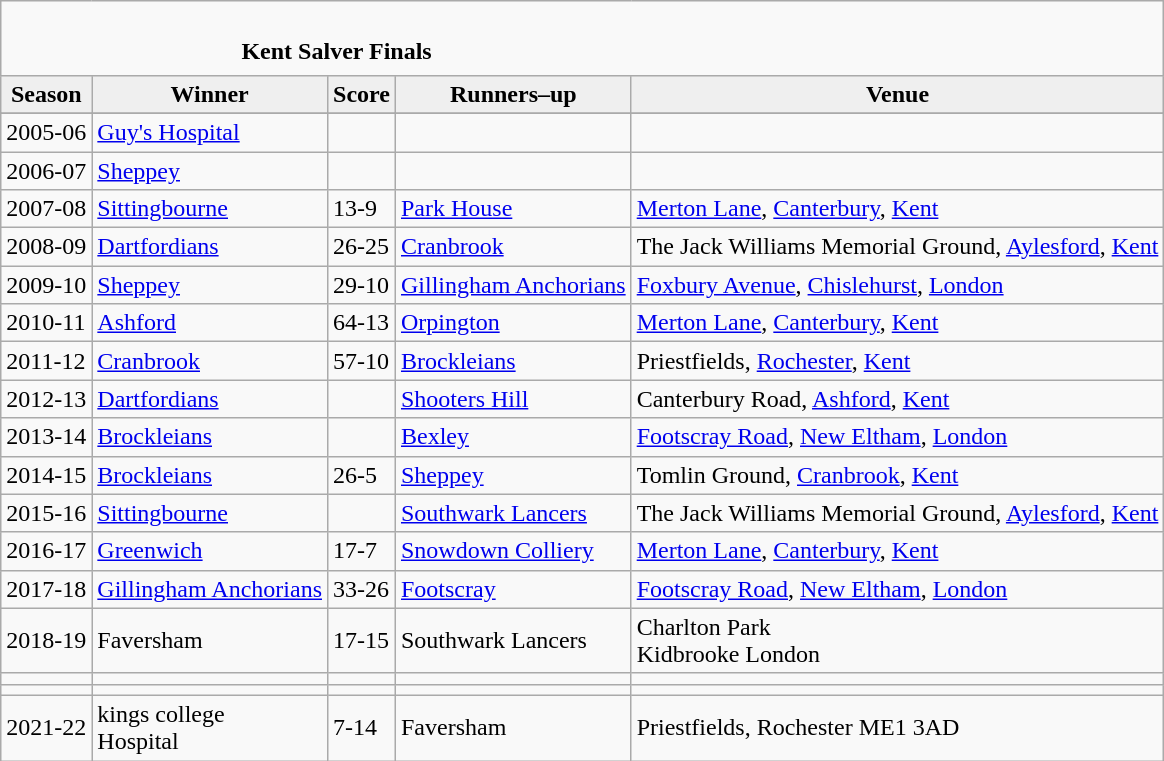<table class="wikitable" style="text-align: left;">
<tr>
<td colspan="5" cellpadding="0" cellspacing="0"><br><table border="0" style="width:100%;" cellpadding="0" cellspacing="0">
<tr>
<td style="width:20%; border:0;"></td>
<td style="border:0;"><strong>Kent Salver Finals</strong></td>
<td style="width:20%; border:0;"></td>
</tr>
</table>
</td>
</tr>
<tr>
<th style="background:#efefef;">Season</th>
<th style="background:#efefef">Winner</th>
<th style="background:#efefef">Score</th>
<th style="background:#efefef;">Runners–up</th>
<th style="background:#efefef;">Venue</th>
</tr>
<tr align=left>
</tr>
<tr>
<td>2005-06</td>
<td><a href='#'>Guy's Hospital</a></td>
<td></td>
<td></td>
<td></td>
</tr>
<tr>
<td>2006-07</td>
<td><a href='#'>Sheppey</a></td>
<td></td>
<td></td>
<td></td>
</tr>
<tr>
<td>2007-08</td>
<td><a href='#'>Sittingbourne</a></td>
<td>13-9</td>
<td><a href='#'>Park House</a></td>
<td><a href='#'>Merton Lane</a>, <a href='#'>Canterbury</a>, <a href='#'>Kent</a></td>
</tr>
<tr>
<td>2008-09</td>
<td><a href='#'>Dartfordians</a></td>
<td>26-25</td>
<td><a href='#'>Cranbrook</a></td>
<td>The Jack Williams Memorial Ground, <a href='#'>Aylesford</a>, <a href='#'>Kent</a></td>
</tr>
<tr>
<td>2009-10</td>
<td><a href='#'>Sheppey</a></td>
<td>29-10</td>
<td><a href='#'>Gillingham Anchorians</a></td>
<td><a href='#'>Foxbury Avenue</a>, <a href='#'>Chislehurst</a>, <a href='#'>London</a></td>
</tr>
<tr>
<td>2010-11</td>
<td><a href='#'>Ashford</a></td>
<td>64-13</td>
<td><a href='#'>Orpington</a></td>
<td><a href='#'>Merton Lane</a>, <a href='#'>Canterbury</a>, <a href='#'>Kent</a></td>
</tr>
<tr>
<td>2011-12</td>
<td><a href='#'>Cranbrook</a></td>
<td>57-10</td>
<td><a href='#'>Brockleians</a></td>
<td>Priestfields, <a href='#'>Rochester</a>, <a href='#'>Kent</a></td>
</tr>
<tr>
<td>2012-13</td>
<td><a href='#'>Dartfordians</a></td>
<td></td>
<td><a href='#'>Shooters Hill</a></td>
<td>Canterbury Road, <a href='#'>Ashford</a>, <a href='#'>Kent</a></td>
</tr>
<tr>
<td>2013-14</td>
<td><a href='#'>Brockleians</a></td>
<td></td>
<td><a href='#'>Bexley</a></td>
<td><a href='#'>Footscray Road</a>, <a href='#'>New Eltham</a>, <a href='#'>London</a></td>
</tr>
<tr>
<td>2014-15</td>
<td><a href='#'>Brockleians</a></td>
<td>26-5</td>
<td><a href='#'>Sheppey</a></td>
<td>Tomlin Ground, <a href='#'>Cranbrook</a>, <a href='#'>Kent</a></td>
</tr>
<tr>
<td>2015-16</td>
<td><a href='#'>Sittingbourne</a></td>
<td></td>
<td><a href='#'>Southwark Lancers</a></td>
<td>The Jack Williams Memorial Ground, <a href='#'>Aylesford</a>, <a href='#'>Kent</a></td>
</tr>
<tr>
<td>2016-17</td>
<td><a href='#'>Greenwich</a></td>
<td>17-7</td>
<td><a href='#'>Snowdown Colliery</a></td>
<td><a href='#'>Merton Lane</a>, <a href='#'>Canterbury</a>, <a href='#'>Kent</a></td>
</tr>
<tr>
<td>2017-18</td>
<td><a href='#'>Gillingham Anchorians</a></td>
<td>33-26</td>
<td><a href='#'>Footscray</a></td>
<td><a href='#'>Footscray Road</a>, <a href='#'>New Eltham</a>, <a href='#'>London</a></td>
</tr>
<tr>
<td>2018-19</td>
<td>Faversham</td>
<td>17-15</td>
<td>Southwark Lancers</td>
<td>Charlton Park<br>Kidbrooke London</td>
</tr>
<tr>
<td></td>
<td></td>
<td></td>
<td></td>
<td></td>
</tr>
<tr>
<td></td>
<td></td>
<td></td>
<td></td>
<td></td>
</tr>
<tr>
<td>2021-22</td>
<td>kings college<br>Hospital</td>
<td>7-14</td>
<td>Faversham</td>
<td>Priestfields, Rochester ME1 3AD</td>
</tr>
</table>
